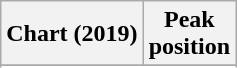<table class="wikitable sortable plainrowheaders" style="text-align:center">
<tr>
<th scope="col">Chart (2019)</th>
<th scope="col">Peak<br>position</th>
</tr>
<tr>
</tr>
<tr>
</tr>
<tr>
</tr>
<tr>
</tr>
</table>
